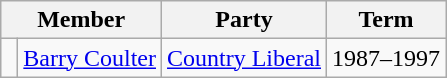<table class="wikitable">
<tr>
<th colspan="2">Member</th>
<th>Party</th>
<th>Term</th>
</tr>
<tr>
<td> </td>
<td><a href='#'>Barry Coulter</a></td>
<td><a href='#'>Country Liberal</a></td>
<td>1987–1997</td>
</tr>
</table>
